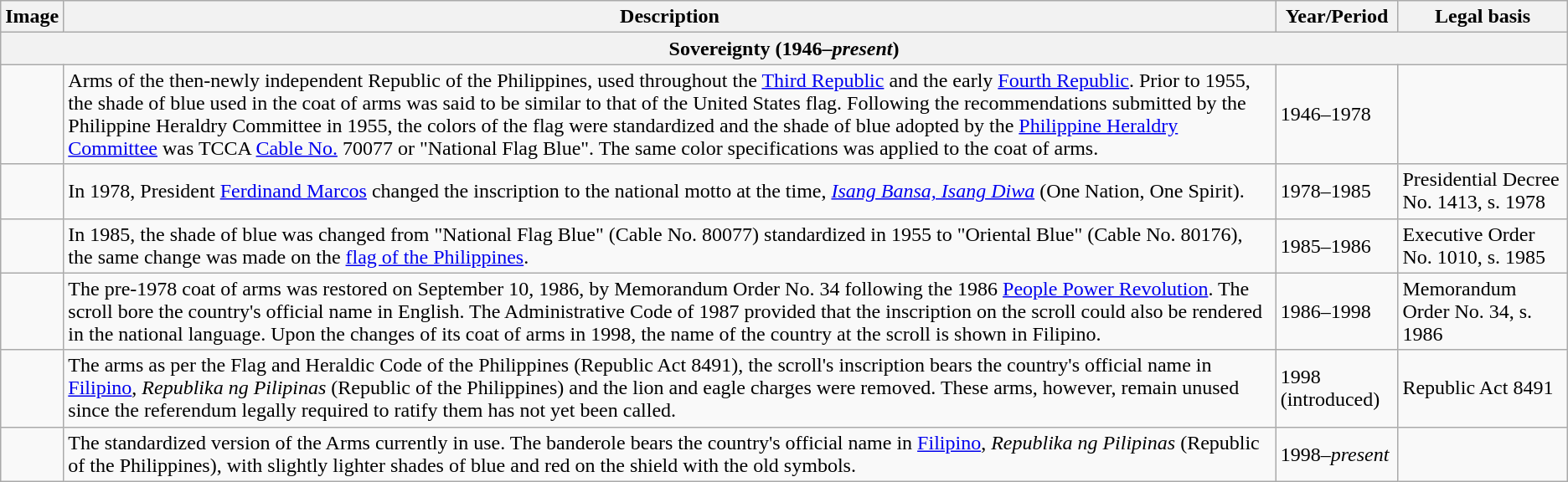<table class="wikitable" align="center">
<tr>
<th>Image</th>
<th>Description</th>
<th>Year/Period</th>
<th>Legal basis</th>
</tr>
<tr>
<th colspan="4">Sovereignty (1946–<em>present</em>)</th>
</tr>
<tr>
<td></td>
<td>Arms of the then-newly independent Republic of the Philippines, used throughout the <a href='#'>Third Republic</a> and the early <a href='#'>Fourth Republic</a>. Prior to 1955, the shade of blue used in the coat of arms was said to be similar to that of the United States flag. Following the recommendations submitted by the Philippine Heraldry Committee in 1955, the colors of the flag were standardized and the shade of blue adopted by the <a href='#'>Philippine Heraldry Committee</a> was TCCA <a href='#'>Cable No.</a> 70077 or "National Flag Blue". The same color specifications was applied to the coat of arms.</td>
<td>1946–1978</td>
<td></td>
</tr>
<tr>
<td></td>
<td>In 1978, President <a href='#'>Ferdinand Marcos</a> changed the inscription to the national motto at the time, <em><a href='#'>Isang Bansa, Isang Diwa</a></em> (One Nation, One Spirit).</td>
<td>1978–1985</td>
<td>Presidential Decree No. 1413, s. 1978</td>
</tr>
<tr>
<td></td>
<td>In 1985, the shade of blue was changed from "National Flag Blue" (Cable No. 80077) standardized in 1955 to "Oriental Blue" (Cable No. 80176), the same change was made on the <a href='#'>flag of the Philippines</a>.</td>
<td>1985–1986</td>
<td>Executive Order No. 1010, s. 1985</td>
</tr>
<tr>
<td></td>
<td>The pre-1978 coat of arms was restored on September 10, 1986, by Memorandum Order No. 34 following the 1986 <a href='#'>People Power Revolution</a>. The scroll bore the country's official name in English. The Administrative Code of 1987 provided that the inscription on the scroll could also be rendered in the national language. Upon the changes of its coat of arms in 1998, the name of the country at the scroll is shown in Filipino.</td>
<td>1986–1998</td>
<td>Memorandum Order No. 34, s. 1986</td>
</tr>
<tr>
<td></td>
<td>The arms as per the Flag and Heraldic Code of the Philippines (Republic Act 8491), the scroll's inscription bears the country's official name in <a href='#'>Filipino</a>, <em>Republika ng Pilipinas</em> (Republic of the Philippines) and the lion and eagle charges were removed. These arms, however, remain unused since the referendum legally required to ratify them has not yet been called.</td>
<td>1998 (introduced)</td>
<td>Republic Act 8491</td>
</tr>
<tr>
<td></td>
<td>The standardized version of the Arms currently in use. The banderole bears the country's official name in <a href='#'>Filipino</a>, <em>Republika ng Pilipinas</em> (Republic of the Philippines), with slightly lighter shades of blue and red on the shield with the old symbols.</td>
<td>1998–<em>present</em></td>
<td></td>
</tr>
</table>
